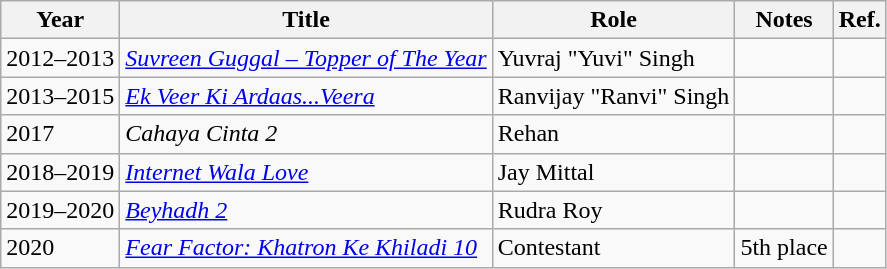<table class="wikitable plainrowheaders sortable">
<tr>
<th scope="col">Year</th>
<th scope="col">Title</th>
<th scope="col">Role</th>
<th>Notes</th>
<th scope="col" class="unsortable">Ref.</th>
</tr>
<tr>
<td scope="row">2012–2013</td>
<td><em><a href='#'>Suvreen Guggal – Topper of The Year</a></em></td>
<td>Yuvraj "Yuvi" Singh</td>
<td></td>
<td></td>
</tr>
<tr>
<td scope="row">2013–2015</td>
<td><em><a href='#'>Ek Veer Ki Ardaas...Veera</a></em></td>
<td>Ranvijay "Ranvi" Singh</td>
<td></td>
<td></td>
</tr>
<tr>
<td scope="row">2017</td>
<td><em>Cahaya Cinta 2</em></td>
<td>Rehan</td>
<td></td>
<td></td>
</tr>
<tr>
<td scope="row">2018–2019</td>
<td><em><a href='#'>Internet Wala Love</a></em></td>
<td>Jay Mittal</td>
<td></td>
<td></td>
</tr>
<tr>
<td scope="row">2019–2020</td>
<td><em><a href='#'>Beyhadh 2</a></em></td>
<td>Rudra Roy</td>
<td></td>
<td></td>
</tr>
<tr>
<td scope="row">2020</td>
<td><em><a href='#'>Fear Factor: Khatron Ke Khiladi 10</a></em></td>
<td>Contestant</td>
<td>5th place</td>
<td></td>
</tr>
</table>
